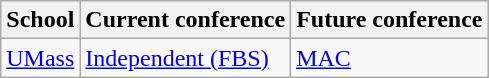<table class="wikitable sortable">
<tr>
<th>School</th>
<th>Current conference</th>
<th>Future conference</th>
</tr>
<tr>
<td><a href='#'>UMass</a></td>
<td><a href='#'>Independent (FBS)</a></td>
<td><a href='#'>MAC</a></td>
</tr>
</table>
